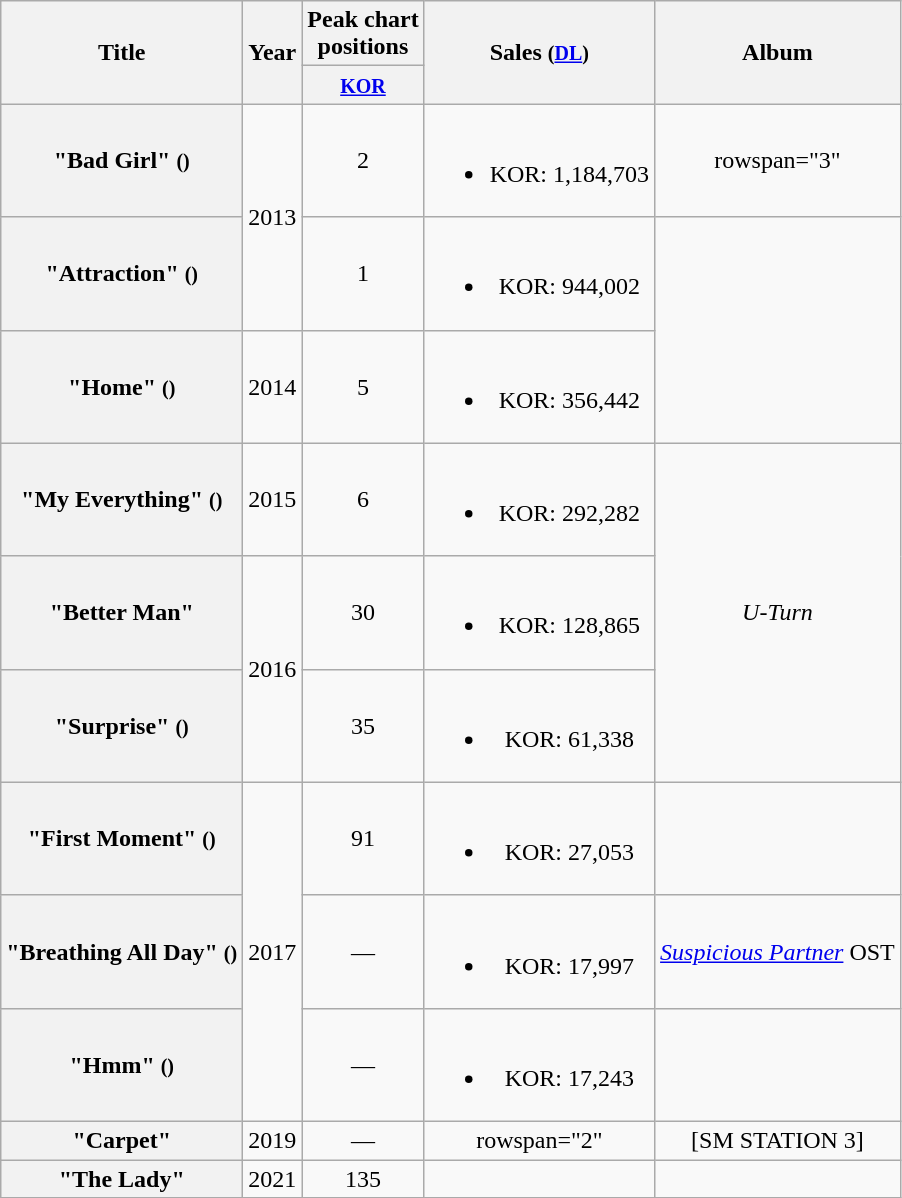<table class="wikitable plainrowheaders" style="text-align:center;">
<tr>
<th scope="col" rowspan="2">Title</th>
<th scope="col" rowspan="2">Year</th>
<th scope="col" colspan="1">Peak chart <br> positions</th>
<th scope="col" rowspan="2">Sales <small>(<a href='#'>DL</a>)</small></th>
<th scope="col" rowspan="2">Album</th>
</tr>
<tr>
<th><small><a href='#'>KOR</a></small><br></th>
</tr>
<tr>
<th scope="row">"Bad Girl" <small>()</small><br></th>
<td rowspan="2">2013</td>
<td>2</td>
<td><br><ul><li>KOR: 1,184,703</li></ul></td>
<td>rowspan="3" </td>
</tr>
<tr>
<th scope="row">"Attraction" <small>()</small><br></th>
<td>1</td>
<td><br><ul><li>KOR: 944,002</li></ul></td>
</tr>
<tr>
<th scope="row">"Home" <small>()</small></th>
<td>2014</td>
<td>5</td>
<td><br><ul><li>KOR: 356,442</li></ul></td>
</tr>
<tr>
<th scope="row">"My Everything" <small>()</small></th>
<td>2015</td>
<td>6</td>
<td><br><ul><li>KOR:  292,282</li></ul></td>
<td rowspan="3"><em>U-Turn</em></td>
</tr>
<tr>
<th scope="row">"Better Man"<br></th>
<td rowspan="2">2016</td>
<td>30</td>
<td><br><ul><li>KOR:  128,865</li></ul></td>
</tr>
<tr>
<th scope="row">"Surprise" <small>()</small><br></th>
<td>35</td>
<td><br><ul><li>KOR:  61,338</li></ul></td>
</tr>
<tr>
<th scope="row">"First Moment" <small>()</small></th>
<td rowspan="3">2017</td>
<td>91</td>
<td><br><ul><li>KOR:  27,053</li></ul></td>
<td></td>
</tr>
<tr>
<th scope="row">"Breathing All Day" <small>()</small></th>
<td>—</td>
<td><br><ul><li>KOR:  17,997</li></ul></td>
<td><em><a href='#'>Suspicious Partner</a></em> OST</td>
</tr>
<tr>
<th scope="row">"Hmm" <small>()</small><br></th>
<td>—</td>
<td><br><ul><li>KOR:  17,243</li></ul></td>
<td></td>
</tr>
<tr>
<th scope="row">"Carpet" <br></th>
<td>2019</td>
<td>—</td>
<td>rowspan="2" </td>
<td>[SM STATION 3]</td>
</tr>
<tr>
<th scope="row">"The Lady"<br></th>
<td>2021</td>
<td>135</td>
<td></td>
</tr>
<tr>
</tr>
</table>
